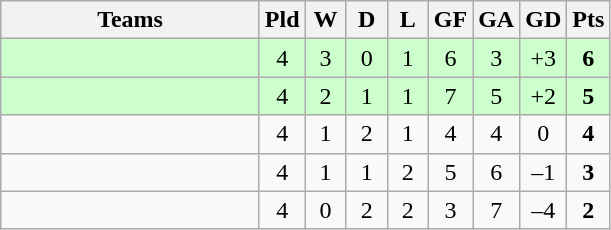<table class="wikitable" style="text-align: center;">
<tr>
<th width=165>Teams</th>
<th width=20>Pld</th>
<th width=20>W</th>
<th width=20>D</th>
<th width=20>L</th>
<th width=20>GF</th>
<th width=20>GA</th>
<th width=20>GD</th>
<th width=20>Pts</th>
</tr>
<tr align=center style="background:#ccffcc;">
<td style="text-align:left;"></td>
<td>4</td>
<td>3</td>
<td>0</td>
<td>1</td>
<td>6</td>
<td>3</td>
<td>+3</td>
<td><strong>6</strong></td>
</tr>
<tr align=center style="background:#ccffcc;">
<td style="text-align:left;"></td>
<td>4</td>
<td>2</td>
<td>1</td>
<td>1</td>
<td>7</td>
<td>5</td>
<td>+2</td>
<td><strong>5</strong></td>
</tr>
<tr align=center>
<td style="text-align:left;"></td>
<td>4</td>
<td>1</td>
<td>2</td>
<td>1</td>
<td>4</td>
<td>4</td>
<td>0</td>
<td><strong>4</strong></td>
</tr>
<tr align=center>
<td style="text-align:left;"></td>
<td>4</td>
<td>1</td>
<td>1</td>
<td>2</td>
<td>5</td>
<td>6</td>
<td>–1</td>
<td><strong>3</strong></td>
</tr>
<tr align=center>
<td style="text-align:left;"></td>
<td>4</td>
<td>0</td>
<td>2</td>
<td>2</td>
<td>3</td>
<td>7</td>
<td>–4</td>
<td><strong>2</strong></td>
</tr>
</table>
